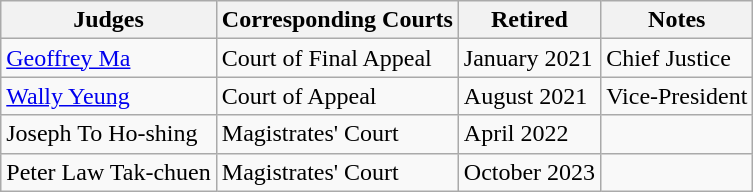<table class="wikitable">
<tr>
<th>Judges</th>
<th>Corresponding Courts</th>
<th>Retired</th>
<th>Notes</th>
</tr>
<tr>
<td><a href='#'>Geoffrey Ma</a></td>
<td>Court of Final Appeal</td>
<td>January 2021</td>
<td>Chief Justice</td>
</tr>
<tr>
<td><a href='#'>Wally Yeung</a></td>
<td>Court of Appeal</td>
<td>August 2021</td>
<td>Vice-President</td>
</tr>
<tr>
<td>Joseph To Ho-shing</td>
<td>Magistrates' Court</td>
<td>April 2022</td>
<td></td>
</tr>
<tr>
<td>Peter Law Tak-chuen</td>
<td>Magistrates' Court</td>
<td>October 2023</td>
<td></td>
</tr>
</table>
